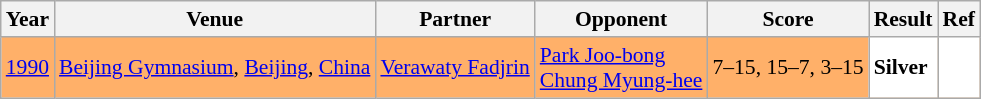<table class="sortable wikitable" style="font-size: 90%;">
<tr>
<th>Year</th>
<th>Venue</th>
<th>Partner</th>
<th>Opponent</th>
<th>Score</th>
<th>Result</th>
<th>Ref</th>
</tr>
<tr style="background:#FFB069">
<td align="center"><a href='#'>1990</a></td>
<td align="left"><a href='#'>Beijing Gymnasium</a>, <a href='#'>Beijing</a>, <a href='#'>China</a></td>
<td align="left"> <a href='#'>Verawaty Fadjrin</a></td>
<td align="left"> <a href='#'>Park Joo-bong</a> <br>  <a href='#'>Chung Myung-hee</a></td>
<td align="left">7–15, 15–7, 3–15</td>
<td style="text-align:left; background:white"> <strong>Silver</strong></td>
<td style="text-align:center; background:white"></td>
</tr>
</table>
